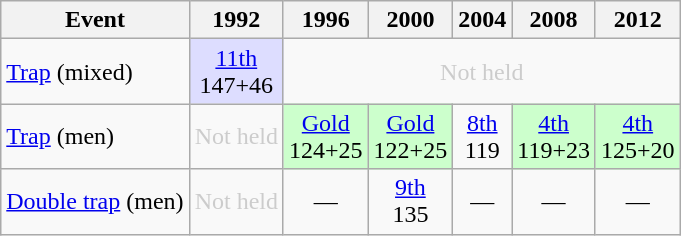<table class="wikitable" style="text-align: center">
<tr>
<th>Event</th>
<th>1992</th>
<th>1996</th>
<th>2000</th>
<th>2004</th>
<th>2008</th>
<th>2012</th>
</tr>
<tr>
<td align=left><a href='#'>Trap</a> (mixed)</td>
<td style="background: #ddddff"><a href='#'>11th</a><br>147+46</td>
<td colspan=5 style="color: #cccccc">Not held</td>
</tr>
<tr>
<td align=left><a href='#'>Trap</a> (men)</td>
<td style="color: #cccccc">Not held</td>
<td style="background: #ccffcc"> <a href='#'>Gold</a><br>124+25</td>
<td style="background: #ccffcc"> <a href='#'>Gold</a><br>122+25</td>
<td><a href='#'>8th</a><br>119</td>
<td style="background: #ccffcc"><a href='#'>4th</a><br>119+23</td>
<td style="background: #ccffcc"><a href='#'>4th</a><br>125+20</td>
</tr>
<tr>
<td align=left><a href='#'>Double trap</a> (men)</td>
<td style="color: #cccccc">Not held</td>
<td>—</td>
<td><a href='#'>9th</a><br>135</td>
<td>—</td>
<td>—</td>
<td>—</td>
</tr>
</table>
